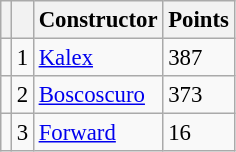<table class="wikitable" style="font-size: 95%;">
<tr>
<th></th>
<th></th>
<th>Constructor</th>
<th>Points</th>
</tr>
<tr>
<td></td>
<td align=center>1</td>
<td> <a href='#'>Kalex</a></td>
<td align=left>387</td>
</tr>
<tr>
<td></td>
<td align=center>2</td>
<td> <a href='#'>Boscoscuro</a></td>
<td align=left>373</td>
</tr>
<tr>
<td></td>
<td align=center>3</td>
<td> <a href='#'>Forward</a></td>
<td align=left>16</td>
</tr>
</table>
